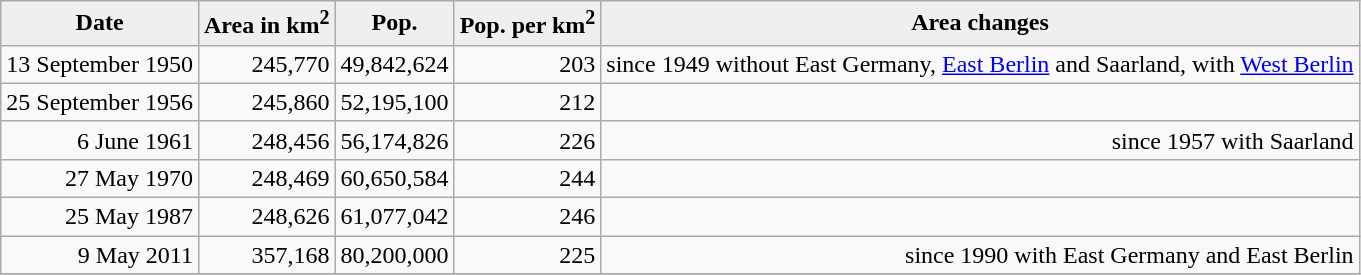<table class="wikitable" style="text-align:right;">
<tr>
<th align="center" style="background:#efefef;">Date</th>
<th align="center" style="background:#efefef;">Area in km<sup>2</sup></th>
<th align="center" style="background:#efefef;">Pop.</th>
<th align="center" style="background:#efefef;">Pop. per km<sup>2</sup></th>
<th align="center" style="background:#efefef;">Area changes</th>
</tr>
<tr>
<td>13 September 1950</td>
<td>245,770</td>
<td>49,842,624</td>
<td>203</td>
<td>since 1949 without East Germany, <a href='#'>East Berlin</a> and Saarland, with <a href='#'>West Berlin</a></td>
</tr>
<tr>
<td>25 September 1956</td>
<td>245,860</td>
<td>52,195,100</td>
<td>212</td>
<td></td>
</tr>
<tr>
<td>6 June 1961</td>
<td>248,456</td>
<td>56,174,826</td>
<td>226</td>
<td>since 1957 with Saarland</td>
</tr>
<tr>
<td>27 May 1970</td>
<td>248,469</td>
<td>60,650,584</td>
<td>244</td>
<td></td>
</tr>
<tr>
<td>25 May 1987</td>
<td>248,626</td>
<td>61,077,042</td>
<td>246</td>
<td></td>
</tr>
<tr>
<td>9 May 2011</td>
<td>357,168</td>
<td>80,200,000</td>
<td>225</td>
<td>since 1990 with East Germany and East Berlin</td>
</tr>
<tr>
</tr>
</table>
